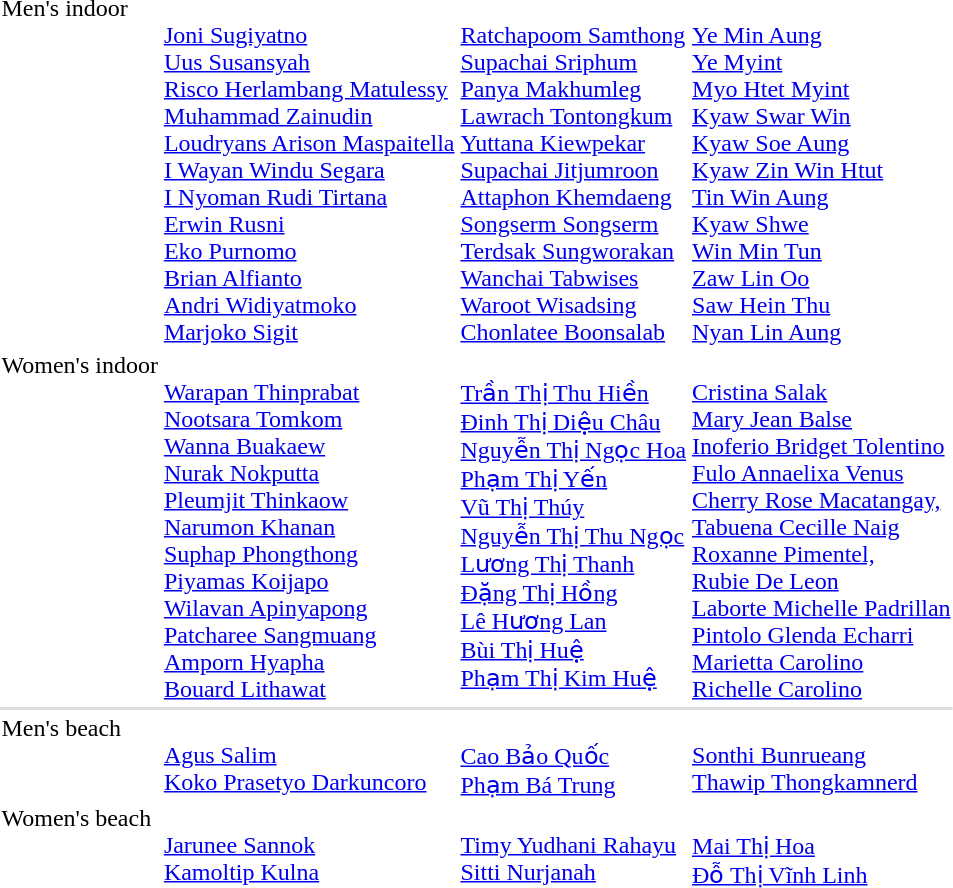<table>
<tr valign="top">
<td>Men's indoor</td>
<td><br><a href='#'>Joni Sugiyatno</a><br><a href='#'>Uus Susansyah</a><br><a href='#'>Risco Herlambang Matulessy</a><br><a href='#'>Muhammad Zainudin</a><br><a href='#'>Loudryans Arison Maspaitella</a><br><a href='#'>I Wayan Windu Segara</a><br><a href='#'>I Nyoman Rudi Tirtana</a><br><a href='#'>Erwin Rusni</a><br><a href='#'>Eko Purnomo</a><br><a href='#'>Brian Alfianto</a><br><a href='#'>Andri Widiyatmoko</a><br><a href='#'>Marjoko Sigit</a></td>
<td><br><a href='#'>Ratchapoom Samthong</a><br><a href='#'>Supachai Sriphum</a><br><a href='#'>Panya Makhumleg</a><br><a href='#'>Lawrach Tontongkum</a><br><a href='#'>Yuttana Kiewpekar</a><br><a href='#'>Supachai Jitjumroon</a><br><a href='#'>Attaphon Khemdaeng</a><br><a href='#'>Songserm Songserm</a><br><a href='#'>Terdsak Sungworakan</a><br><a href='#'>Wanchai Tabwises</a><br><a href='#'>Waroot Wisadsing</a><br><a href='#'>Chonlatee Boonsalab</a></td>
<td><br><a href='#'>Ye Min Aung</a><br><a href='#'>Ye Myint</a><br><a href='#'>Myo Htet Myint</a><br><a href='#'>Kyaw Swar Win</a><br><a href='#'>Kyaw Soe Aung</a><br><a href='#'>Kyaw Zin Win Htut</a><br><a href='#'>Tin Win Aung</a><br><a href='#'>Kyaw Shwe</a><br><a href='#'>Win Min Tun</a><br><a href='#'>Zaw Lin Oo</a><br><a href='#'>Saw Hein Thu</a><br><a href='#'>Nyan Lin Aung</a></td>
</tr>
<tr valign="top">
<td>Women's indoor</td>
<td><br><a href='#'>Warapan Thinprabat</a><br><a href='#'>Nootsara Tomkom</a><br><a href='#'>Wanna Buakaew</a><br><a href='#'>Nurak Nokputta</a><br><a href='#'>Pleumjit Thinkaow</a><br><a href='#'>Narumon Khanan</a><br><a href='#'>Suphap Phongthong</a><br><a href='#'>Piyamas Koijapo</a><br><a href='#'>Wilavan Apinyapong</a><br><a href='#'>Patcharee Sangmuang</a><br><a href='#'>Amporn Hyapha</a><br><a href='#'>Bouard Lithawat</a></td>
<td><br><a href='#'>Trần Thị Thu Hiền</a><br><a href='#'>Đinh Thị Diệu Châu</a> <br><a href='#'>Nguyễn Thị Ngọc Hoa</a><br><a href='#'>Phạm Thị Yến</a><br><a href='#'>Vũ Thị Thúy</a><br><a href='#'>Nguyễn Thị Thu Ngọc</a><br><a href='#'>Lương Thị Thanh</a><br><a href='#'>Đặng Thị Hồng</a><br><a href='#'>Lê Hương Lan</a><br><a href='#'>Bùi Thị Huệ</a><br><a href='#'>Phạm Thị Kim Huệ</a></td>
<td><br><a href='#'>Cristina Salak</a><br><a href='#'>Mary Jean Balse</a><br><a href='#'>Inoferio Bridget Tolentino</a><br><a href='#'>Fulo Annaelixa Venus</a><br><a href='#'>Cherry Rose Macatangay,</a><br><a href='#'>Tabuena Cecille Naig</a><br><a href='#'>Roxanne Pimentel,</a><br><a href='#'>Rubie De Leon</a><br><a href='#'>Laborte Michelle Padrillan</a><br><a href='#'>Pintolo Glenda Echarri</a><br><a href='#'>Marietta Carolino</a><br><a href='#'>Richelle Carolino</a></td>
</tr>
<tr bgcolor=#DDDDDD>
<td colspan=7></td>
</tr>
<tr valign="top">
<td>Men's beach</td>
<td><br><a href='#'>Agus Salim</a><br><a href='#'>Koko Prasetyo Darkuncoro</a></td>
<td><br><a href='#'>Cao Bảo Quốc</a><br><a href='#'>Phạm Bá Trung</a></td>
<td><br><a href='#'>Sonthi Bunrueang</a><br><a href='#'>Thawip Thongkamnerd</a></td>
</tr>
<tr valign="top">
<td>Women's beach</td>
<td><br><a href='#'>Jarunee Sannok</a><br><a href='#'>Kamoltip Kulna</a></td>
<td><br><a href='#'>Timy Yudhani Rahayu</a><br><a href='#'>Sitti Nurjanah</a></td>
<td><br><a href='#'>Mai Thị Hoa</a><br><a href='#'>Đỗ Thị Vĩnh Linh</a></td>
</tr>
</table>
